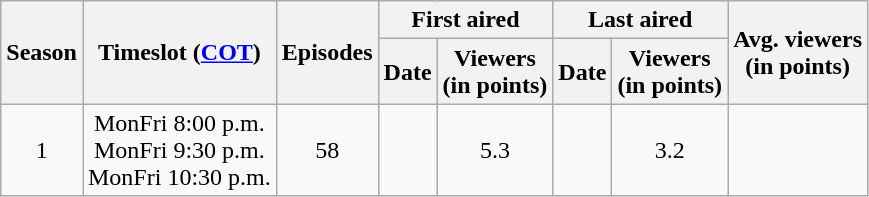<table class="wikitable" style="text-align: center">
<tr>
<th scope="col" rowspan="2">Season</th>
<th scope="col" rowspan="2">Timeslot (<a href='#'>COT</a>)</th>
<th scope="col" rowspan="2">Episodes</th>
<th scope="col" colspan="2">First aired</th>
<th scope="col" colspan="2">Last aired</th>
<th scope="col" rowspan="2">Avg. viewers<br>(in points)</th>
</tr>
<tr>
<th scope="col">Date</th>
<th scope="col">Viewers<br>(in points)</th>
<th scope="col">Date</th>
<th scope="col">Viewers<br>(in points)</th>
</tr>
<tr>
<td rowspan="1">1</td>
<td rowspan="2">MonFri 8:00 p.m. <br>MonFri 9:30 p.m. <br>MonFri 10:30 p.m. </td>
<td>58</td>
<td></td>
<td>5.3</td>
<td></td>
<td>3.2</td>
<td>  </td>
</tr>
</table>
